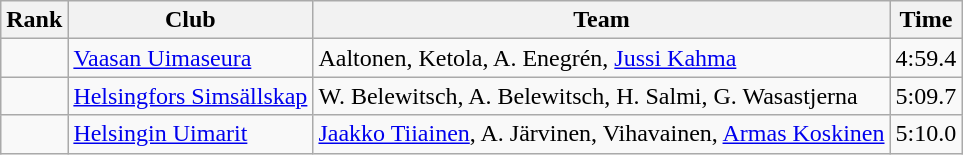<table class="wikitable" style="text-align:center">
<tr>
<th>Rank</th>
<th>Club</th>
<th>Team</th>
<th>Time</th>
</tr>
<tr>
<td></td>
<td align=left><a href='#'>Vaasan Uimaseura</a></td>
<td align=left>Aaltonen, Ketola, A. Enegrén, <a href='#'>Jussi Kahma</a></td>
<td>4:59.4</td>
</tr>
<tr>
<td></td>
<td align=left><a href='#'>Helsingfors Simsällskap</a></td>
<td align=left>W. Belewitsch, A. Belewitsch, H. Salmi, G. Wasastjerna</td>
<td>5:09.7</td>
</tr>
<tr>
<td></td>
<td align=left><a href='#'>Helsingin Uimarit</a></td>
<td align=left><a href='#'>Jaakko Tiiainen</a>, A. Järvinen, Vihavainen, <a href='#'>Armas Koskinen</a></td>
<td>5:10.0</td>
</tr>
</table>
